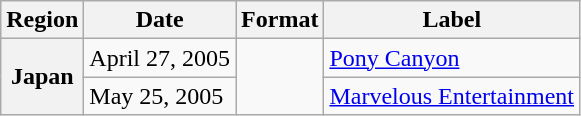<table class="wikitable plainrowheaders">
<tr>
<th scope="col">Region</th>
<th scope="col">Date</th>
<th scope="col">Format</th>
<th scope="col">Label</th>
</tr>
<tr>
<th rowspan="2" scope="row">Japan</th>
<td>April 27, 2005</td>
<td rowspan="2"></td>
<td><a href='#'>Pony Canyon</a></td>
</tr>
<tr>
<td>May 25, 2005</td>
<td><a href='#'>Marvelous Entertainment</a></td>
</tr>
</table>
